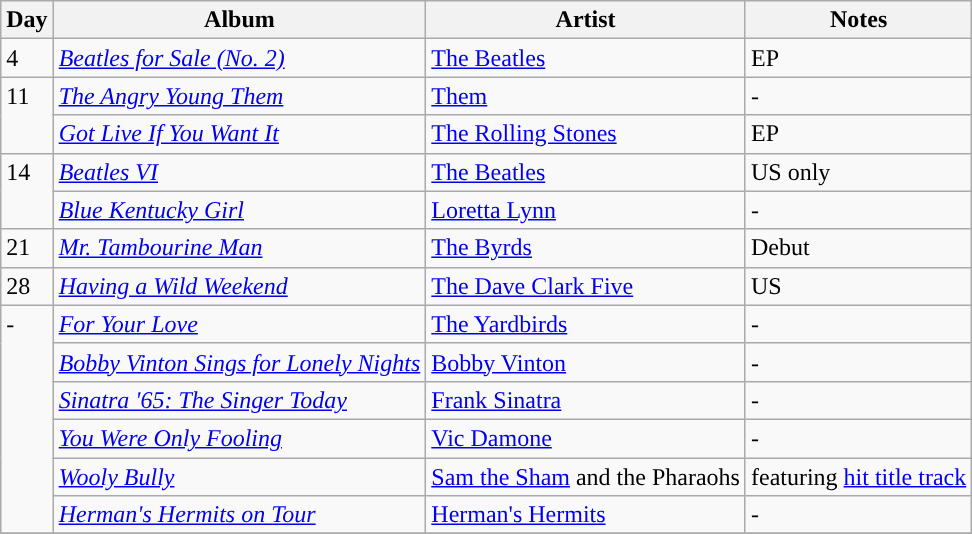<table class="wikitable">
<tr>
<th>Day</th>
<th>Album</th>
<th>Artist</th>
<th>Notes</th>
</tr>
<tr>
<td rowspan="1" valign="top'">4</td>
<td><em><a href='#'>Beatles for Sale (No. 2)</a></em></td>
<td><a href='#'>The Beatles</a></td>
<td>EP</td>
</tr>
<tr>
<td rowspan="2" valign="top">11</td>
<td><em><a href='#'>The Angry Young Them</a></em></td>
<td><a href='#'>Them</a></td>
<td>-</td>
</tr>
<tr>
<td><em><a href='#'>Got Live If You Want It</a></em></td>
<td><a href='#'>The Rolling Stones</a></td>
<td>EP</td>
</tr>
<tr>
<td rowspan="2" valign="top">14</td>
<td><em><a href='#'>Beatles VI</a></em></td>
<td><a href='#'>The Beatles</a></td>
<td>US only</td>
</tr>
<tr>
<td><em><a href='#'>Blue Kentucky Girl</a></em></td>
<td><a href='#'>Loretta Lynn</a></td>
<td>-</td>
</tr>
<tr>
<td rowspan="1" valign="top">21</td>
<td><em><a href='#'>Mr. Tambourine Man</a></em></td>
<td><a href='#'>The Byrds</a></td>
<td>Debut</td>
</tr>
<tr>
<td rowspan="1" valign="top">28</td>
<td><em><a href='#'>Having a Wild Weekend</a></em></td>
<td><a href='#'>The Dave Clark Five</a></td>
<td>US</td>
</tr>
<tr>
<td rowspan="6" valign="top">-</td>
<td><em><a href='#'>For Your Love</a></em></td>
<td><a href='#'>The Yardbirds</a></td>
<td>-</td>
</tr>
<tr>
<td><em><a href='#'>Bobby Vinton Sings for Lonely Nights</a></em></td>
<td><a href='#'>Bobby Vinton</a></td>
<td>-</td>
</tr>
<tr>
<td><em><a href='#'>Sinatra '65: The Singer Today</a></em></td>
<td><a href='#'>Frank Sinatra</a></td>
<td>-</td>
</tr>
<tr>
<td><em><a href='#'>You Were Only Fooling</a></em></td>
<td><a href='#'>Vic Damone</a></td>
<td>-</td>
</tr>
<tr>
<td><em><a href='#'>Wooly Bully</a></em></td>
<td><a href='#'>Sam the Sham</a> and the Pharaohs</td>
<td>featuring <a href='#'>hit title track</a></td>
</tr>
<tr>
<td><em><a href='#'>Herman's Hermits on Tour</a></em></td>
<td><a href='#'>Herman's Hermits</a></td>
<td>-</td>
</tr>
<tr>
</tr>
</table>
